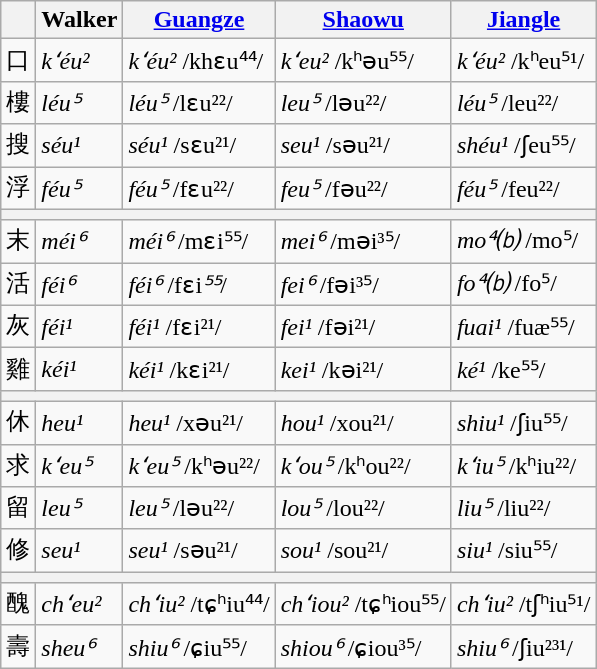<table class="wikitable">
<tr>
<th></th>
<th>Walker</th>
<th><a href='#'>Guangze</a></th>
<th><a href='#'>Shaowu</a></th>
<th><a href='#'>Jiangle</a></th>
</tr>
<tr>
<td>口</td>
<td><em>kʻéu²</em></td>
<td><em>kʻéu²</em> /khɛu⁴⁴/</td>
<td><em>kʻeu²</em> /kʰəu⁵⁵/</td>
<td><em>kʻéu²</em> /kʰeu⁵¹/</td>
</tr>
<tr>
<td>樓</td>
<td><em>léu⁵</em></td>
<td><em>léu⁵</em> /lɛu²²/</td>
<td><em>leu⁵</em> /ləu²²/</td>
<td><em>léu⁵</em> /leu²²/</td>
</tr>
<tr>
<td>搜</td>
<td><em>séu¹</em></td>
<td><em>séu¹</em> /sɛu²¹/</td>
<td><em>seu¹</em> /səu²¹/</td>
<td><em>shéu¹</em> /ʃeu⁵⁵/</td>
</tr>
<tr>
<td>浮</td>
<td><em>féu⁵</em></td>
<td><em>féu⁵</em> /fɛu²²/</td>
<td><em>feu⁵</em> /fəu²²/</td>
<td><em>féu⁵</em> /feu²²/</td>
</tr>
<tr>
<th colspan="5"></th>
</tr>
<tr>
<td>末</td>
<td><em>méi⁶</em></td>
<td><em>méi⁶</em> /mɛi⁵⁵/</td>
<td><em>mei⁶</em> /məi³⁵/</td>
<td><em>mo⁴⒝</em> /mo⁵/</td>
</tr>
<tr>
<td>活</td>
<td><em>féi⁶</em></td>
<td><em>féi⁶</em> /fɛi<em>⁵⁵</em>/</td>
<td><em>fei⁶</em> /fəi³⁵/</td>
<td><em>fo⁴⒝</em> /fo⁵/</td>
</tr>
<tr>
<td>灰</td>
<td><em>féi¹</em></td>
<td><em>féi¹</em> /fɛi²¹/</td>
<td><em>fei¹</em> /fəi²¹/</td>
<td><em>fuai¹</em> /fuæ⁵⁵/</td>
</tr>
<tr>
<td>雞</td>
<td><em>kéi¹</em></td>
<td><em>kéi¹</em> /kɛi²¹/</td>
<td><em>kei¹</em> /kəi²¹/</td>
<td><em>ké¹</em> /ke⁵⁵/</td>
</tr>
<tr>
<th colspan="5"></th>
</tr>
<tr>
<td>休</td>
<td><em>heu¹</em></td>
<td><em>heu¹</em> /xəu²¹/</td>
<td><em>hou¹</em> /xou²¹/</td>
<td><em>shiu¹</em> /ʃiu⁵⁵/</td>
</tr>
<tr>
<td>求</td>
<td><em>kʻeu⁵</em></td>
<td><em>kʻeu⁵</em> /kʰəu²²/</td>
<td><em>kʻou⁵</em> /kʰou²²/</td>
<td><em>kʻiu⁵</em> /kʰiu²²/</td>
</tr>
<tr>
<td>留</td>
<td><em>leu⁵</em></td>
<td><em>leu⁵</em> /ləu²²/</td>
<td><em>lou⁵</em> /lou²²/</td>
<td><em>liu⁵</em> /liu²²/</td>
</tr>
<tr>
<td>修</td>
<td><em>seu¹</em></td>
<td><em>seu¹</em> /səu²¹/</td>
<td><em>sou¹</em> /sou²¹/</td>
<td><em>siu¹</em> /siu⁵⁵/</td>
</tr>
<tr>
<th colspan="5"></th>
</tr>
<tr>
<td>醜</td>
<td><em>chʻeu²</em></td>
<td><em>chʻiu²</em> /tɕʰiu⁴⁴/</td>
<td><em>chʻiou²</em> /tɕʰiou⁵⁵/</td>
<td><em>chʻiu²</em> /tʃʰiu⁵¹/</td>
</tr>
<tr>
<td>壽</td>
<td><em>sheu⁶</em></td>
<td><em>shiu⁶</em> /ɕiu⁵⁵/</td>
<td><em>shiou⁶</em> /ɕiou³⁵/</td>
<td><em>shiu⁶</em> /ʃiu²³¹/</td>
</tr>
</table>
